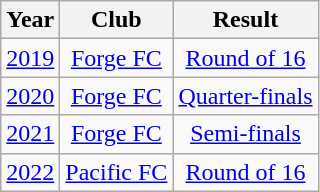<table class="wikitable sortable" style=text-align:center;">
<tr>
<th>Year</th>
<th>Club</th>
<th>Result</th>
</tr>
<tr>
<td><a href='#'>2019</a></td>
<td><a href='#'>Forge FC</a></td>
<td><a href='#'>Round of 16</a></td>
</tr>
<tr>
<td><a href='#'>2020</a></td>
<td><a href='#'>Forge FC</a></td>
<td><a href='#'>Quarter-finals</a></td>
</tr>
<tr>
<td><a href='#'>2021</a></td>
<td><a href='#'>Forge FC</a></td>
<td><a href='#'>Semi-finals</a></td>
</tr>
<tr>
<td><a href='#'>2022</a></td>
<td><a href='#'>Pacific FC</a></td>
<td><a href='#'>Round of 16</a></td>
</tr>
</table>
